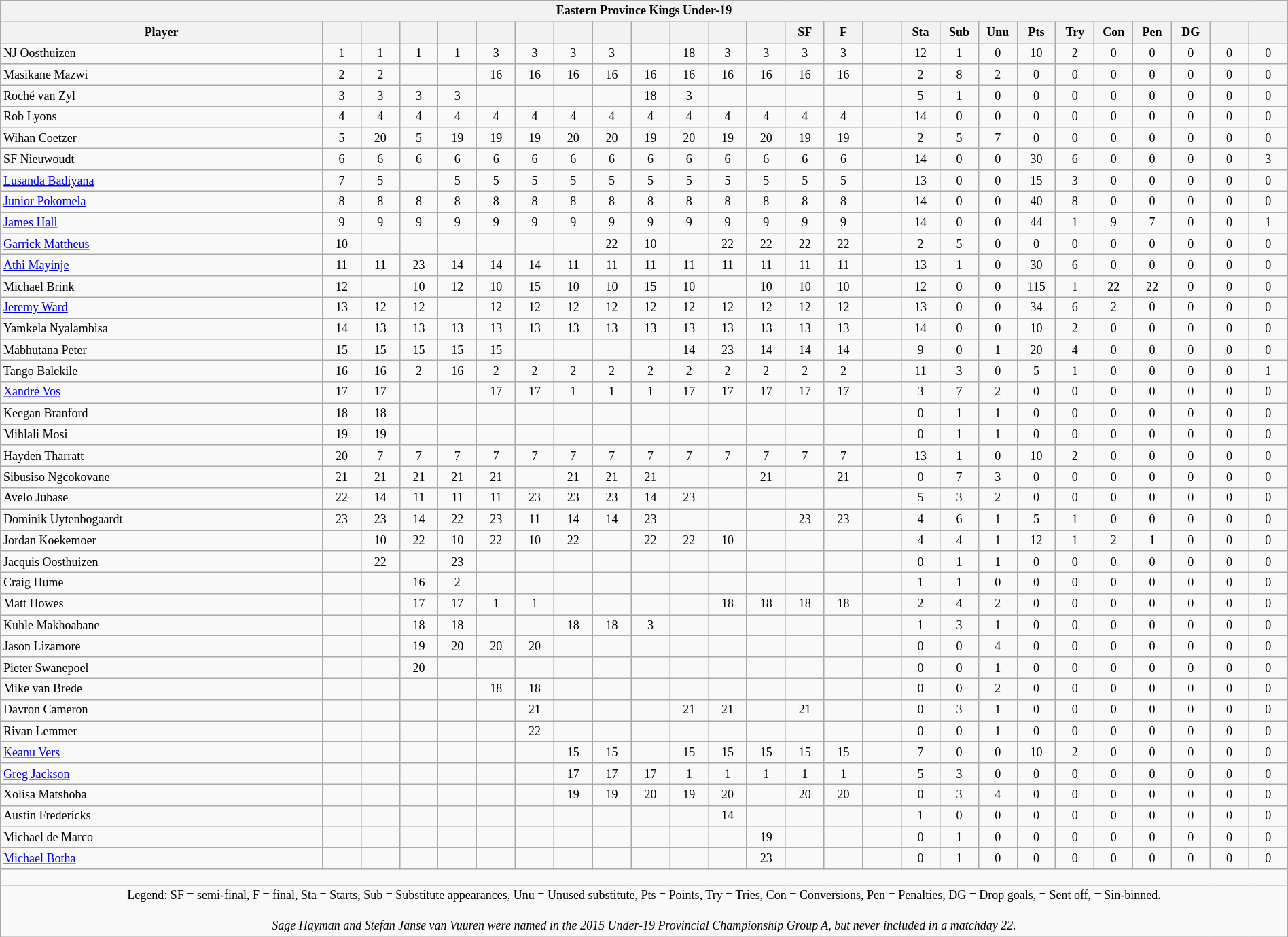<table class="wikitable sortable" style="text-align:center; font-size:75%; width:100%">
<tr>
<th colspan="100%">Eastern Province Kings Under-19</th>
</tr>
<tr>
<th style="width:25%;">Player</th>
<th style="width:3%;"></th>
<th style="width:3%;"></th>
<th style="width:3%;"></th>
<th style="width:3%;"></th>
<th style="width:3%;"></th>
<th style="width:3%;"></th>
<th style="width:3%;"></th>
<th style="width:3%;"></th>
<th style="width:3%;"></th>
<th style="width:3%;"></th>
<th style="width:3%;"></th>
<th style="width:3%;"></th>
<th style="width:3%;">SF</th>
<th style="width:3%;">F</th>
<th style="width:3%;"></th>
<th style="width:3%;">Sta</th>
<th style="width:3%;">Sub</th>
<th style="width:3%;">Unu</th>
<th style="width:3%;">Pts</th>
<th style="width:3%;">Try</th>
<th style="width:3%;">Con</th>
<th style="width:3%;">Pen</th>
<th style="width:3%;">DG</th>
<th style="width:3%;"></th>
<th style="width:3%;"></th>
</tr>
<tr>
<td align=left>NJ Oosthuizen</td>
<td>1</td>
<td>1</td>
<td>1</td>
<td>1</td>
<td>3</td>
<td>3</td>
<td>3</td>
<td>3</td>
<td></td>
<td>18 </td>
<td>3</td>
<td>3</td>
<td>3</td>
<td>3</td>
<td></td>
<td>12</td>
<td>1</td>
<td>0</td>
<td>10</td>
<td>2</td>
<td>0</td>
<td>0</td>
<td>0</td>
<td>0</td>
<td>0</td>
</tr>
<tr>
<td align=left>Masikane Mazwi</td>
<td>2</td>
<td>2</td>
<td></td>
<td></td>
<td>16</td>
<td>16 </td>
<td>16 </td>
<td>16 </td>
<td>16 </td>
<td>16 </td>
<td>16 </td>
<td>16</td>
<td>16 </td>
<td>16 </td>
<td></td>
<td>2</td>
<td>8</td>
<td>2</td>
<td>0</td>
<td>0</td>
<td>0</td>
<td>0</td>
<td>0</td>
<td>0</td>
<td>0</td>
</tr>
<tr>
<td align=left>Roché van Zyl</td>
<td>3</td>
<td>3</td>
<td>3</td>
<td>3</td>
<td></td>
<td></td>
<td></td>
<td></td>
<td>18 </td>
<td>3</td>
<td></td>
<td></td>
<td></td>
<td></td>
<td></td>
<td>5</td>
<td>1</td>
<td>0</td>
<td>0</td>
<td>0</td>
<td>0</td>
<td>0</td>
<td>0</td>
<td>0</td>
<td>0</td>
</tr>
<tr>
<td align=left>Rob Lyons</td>
<td>4</td>
<td>4</td>
<td>4</td>
<td>4</td>
<td>4</td>
<td>4</td>
<td>4</td>
<td>4</td>
<td>4</td>
<td>4</td>
<td>4</td>
<td>4</td>
<td>4</td>
<td>4</td>
<td></td>
<td>14</td>
<td>0</td>
<td>0</td>
<td>0</td>
<td>0</td>
<td>0</td>
<td>0</td>
<td>0</td>
<td>0</td>
<td>0</td>
</tr>
<tr>
<td align=left>Wihan Coetzer</td>
<td>5</td>
<td>20 </td>
<td>5</td>
<td>19</td>
<td>19</td>
<td>19</td>
<td>20</td>
<td>20 </td>
<td>19 </td>
<td>20 </td>
<td>19 </td>
<td>20</td>
<td>19</td>
<td>19</td>
<td></td>
<td>2</td>
<td>5</td>
<td>7</td>
<td>0</td>
<td>0</td>
<td>0</td>
<td>0</td>
<td>0</td>
<td>0</td>
<td>0</td>
</tr>
<tr>
<td align=left>SF Nieuwoudt</td>
<td>6</td>
<td>6</td>
<td>6</td>
<td>6</td>
<td>6</td>
<td>6</td>
<td>6</td>
<td>6</td>
<td>6</td>
<td>6</td>
<td>6</td>
<td>6</td>
<td>6</td>
<td>6</td>
<td></td>
<td>14</td>
<td>0</td>
<td>0</td>
<td>30</td>
<td>6</td>
<td>0</td>
<td>0</td>
<td>0</td>
<td>0</td>
<td>3</td>
</tr>
<tr>
<td align=left><a href='#'>Lusanda Badiyana</a></td>
<td>7</td>
<td>5</td>
<td></td>
<td>5</td>
<td>5</td>
<td>5</td>
<td>5</td>
<td>5</td>
<td>5</td>
<td>5</td>
<td>5</td>
<td>5</td>
<td>5</td>
<td>5</td>
<td></td>
<td>13</td>
<td>0</td>
<td>0</td>
<td>15</td>
<td>3</td>
<td>0</td>
<td>0</td>
<td>0</td>
<td>0</td>
<td>0</td>
</tr>
<tr>
<td align=left><a href='#'>Junior Pokomela</a></td>
<td>8</td>
<td>8</td>
<td>8</td>
<td>8</td>
<td>8</td>
<td>8</td>
<td>8</td>
<td>8</td>
<td>8</td>
<td>8</td>
<td>8</td>
<td>8</td>
<td>8</td>
<td>8</td>
<td></td>
<td>14</td>
<td>0</td>
<td>0</td>
<td>40</td>
<td>8</td>
<td>0</td>
<td>0</td>
<td>0</td>
<td>0</td>
<td>0</td>
</tr>
<tr>
<td align=left><a href='#'>James Hall</a></td>
<td>9</td>
<td>9</td>
<td>9</td>
<td>9</td>
<td>9</td>
<td>9</td>
<td>9</td>
<td>9</td>
<td>9</td>
<td>9</td>
<td>9</td>
<td>9</td>
<td>9</td>
<td>9</td>
<td></td>
<td>14</td>
<td>0</td>
<td>0</td>
<td>44</td>
<td>1</td>
<td>9</td>
<td>7</td>
<td>0</td>
<td>0</td>
<td>1</td>
</tr>
<tr>
<td align=left><a href='#'>Garrick Mattheus</a></td>
<td>10</td>
<td></td>
<td></td>
<td></td>
<td></td>
<td></td>
<td></td>
<td>22 </td>
<td>10</td>
<td></td>
<td>22 </td>
<td>22 </td>
<td>22 </td>
<td>22 </td>
<td></td>
<td>2</td>
<td>5</td>
<td>0</td>
<td>0</td>
<td>0</td>
<td>0</td>
<td>0</td>
<td>0</td>
<td>0</td>
<td>0</td>
</tr>
<tr>
<td align=left><a href='#'>Athi Mayinje</a></td>
<td>11</td>
<td>11</td>
<td>23 </td>
<td>14</td>
<td>14</td>
<td>14</td>
<td>11</td>
<td>11</td>
<td>11</td>
<td>11</td>
<td>11</td>
<td>11</td>
<td>11</td>
<td>11</td>
<td></td>
<td>13</td>
<td>1</td>
<td>0</td>
<td>30</td>
<td>6</td>
<td>0</td>
<td>0</td>
<td>0</td>
<td>0</td>
<td>0</td>
</tr>
<tr>
<td align=left>Michael Brink</td>
<td>12</td>
<td></td>
<td>10</td>
<td>12</td>
<td>10</td>
<td>15</td>
<td>10</td>
<td>10</td>
<td>15</td>
<td>10</td>
<td></td>
<td>10</td>
<td>10</td>
<td>10</td>
<td></td>
<td>12</td>
<td>0</td>
<td>0</td>
<td>115</td>
<td>1</td>
<td>22</td>
<td>22</td>
<td>0</td>
<td>0</td>
<td>0</td>
</tr>
<tr>
<td align=left><a href='#'>Jeremy Ward</a></td>
<td>13</td>
<td>12</td>
<td>12</td>
<td></td>
<td>12</td>
<td>12</td>
<td>12</td>
<td>12</td>
<td>12</td>
<td>12</td>
<td>12</td>
<td>12</td>
<td>12</td>
<td>12</td>
<td></td>
<td>13</td>
<td>0</td>
<td>0</td>
<td>34</td>
<td>6</td>
<td>2</td>
<td>0</td>
<td>0</td>
<td>0</td>
<td>0</td>
</tr>
<tr>
<td align=left>Yamkela Nyalambisa</td>
<td>14</td>
<td>13</td>
<td>13</td>
<td>13</td>
<td>13</td>
<td>13</td>
<td>13</td>
<td>13</td>
<td>13</td>
<td>13</td>
<td>13</td>
<td>13</td>
<td>13</td>
<td>13</td>
<td></td>
<td>14</td>
<td>0</td>
<td>0</td>
<td>10</td>
<td>2</td>
<td>0</td>
<td>0</td>
<td>0</td>
<td>0</td>
<td>0</td>
</tr>
<tr>
<td align=left>Mabhutana Peter</td>
<td>15</td>
<td>15</td>
<td>15</td>
<td>15</td>
<td>15</td>
<td></td>
<td></td>
<td></td>
<td></td>
<td>14</td>
<td>23</td>
<td>14</td>
<td>14</td>
<td>14</td>
<td></td>
<td>9</td>
<td>0</td>
<td>1</td>
<td>20</td>
<td>4</td>
<td>0</td>
<td>0</td>
<td>0</td>
<td>0</td>
<td>0</td>
</tr>
<tr>
<td align=left>Tango Balekile</td>
<td>16 </td>
<td>16 </td>
<td>2</td>
<td>16 </td>
<td>2</td>
<td>2</td>
<td>2</td>
<td>2</td>
<td>2</td>
<td>2</td>
<td>2</td>
<td>2</td>
<td>2</td>
<td>2</td>
<td></td>
<td>11</td>
<td>3</td>
<td>0</td>
<td>5</td>
<td>1</td>
<td>0</td>
<td>0</td>
<td>0</td>
<td>0</td>
<td>1</td>
</tr>
<tr>
<td align=left><a href='#'>Xandré Vos</a></td>
<td>17 </td>
<td>17 </td>
<td></td>
<td></td>
<td>17 </td>
<td>17</td>
<td>1</td>
<td>1</td>
<td>1</td>
<td>17 </td>
<td>17 </td>
<td>17</td>
<td>17 </td>
<td>17 </td>
<td></td>
<td>3</td>
<td>7</td>
<td>2</td>
<td>0</td>
<td>0</td>
<td>0</td>
<td>0</td>
<td>0</td>
<td>0</td>
<td>0</td>
</tr>
<tr>
<td align=left>Keegan Branford</td>
<td>18</td>
<td>18 </td>
<td></td>
<td></td>
<td></td>
<td></td>
<td></td>
<td></td>
<td></td>
<td></td>
<td></td>
<td></td>
<td></td>
<td></td>
<td></td>
<td>0</td>
<td>1</td>
<td>1</td>
<td>0</td>
<td>0</td>
<td>0</td>
<td>0</td>
<td>0</td>
<td>0</td>
<td>0</td>
</tr>
<tr>
<td align=left>Mihlali Mosi</td>
<td>19</td>
<td>19 </td>
<td></td>
<td></td>
<td></td>
<td></td>
<td></td>
<td></td>
<td></td>
<td></td>
<td></td>
<td></td>
<td></td>
<td></td>
<td></td>
<td>0</td>
<td>1</td>
<td>1</td>
<td>0</td>
<td>0</td>
<td>0</td>
<td>0</td>
<td>0</td>
<td>0</td>
<td>0</td>
</tr>
<tr>
<td align=left>Hayden Tharratt</td>
<td>20 </td>
<td>7</td>
<td>7</td>
<td>7</td>
<td>7</td>
<td>7</td>
<td>7</td>
<td>7</td>
<td>7</td>
<td>7</td>
<td>7</td>
<td>7</td>
<td>7</td>
<td>7</td>
<td></td>
<td>13</td>
<td>1</td>
<td>0</td>
<td>10</td>
<td>2</td>
<td>0</td>
<td>0</td>
<td>0</td>
<td>0</td>
<td>0</td>
</tr>
<tr>
<td align=left>Sibusiso Ngcokovane</td>
<td>21 </td>
<td>21 </td>
<td>21 </td>
<td>21</td>
<td>21</td>
<td></td>
<td>21 </td>
<td>21 </td>
<td>21 </td>
<td></td>
<td></td>
<td>21 </td>
<td></td>
<td>21</td>
<td></td>
<td>0</td>
<td>7</td>
<td>3</td>
<td>0</td>
<td>0</td>
<td>0</td>
<td>0</td>
<td>0</td>
<td>0</td>
<td>0</td>
</tr>
<tr>
<td align=left>Avelo Jubase</td>
<td>22 </td>
<td>14</td>
<td>11</td>
<td>11</td>
<td>11</td>
<td>23</td>
<td>23</td>
<td>23 </td>
<td>14</td>
<td>23 </td>
<td></td>
<td></td>
<td></td>
<td></td>
<td></td>
<td>5</td>
<td>3</td>
<td>2</td>
<td>0</td>
<td>0</td>
<td>0</td>
<td>0</td>
<td>0</td>
<td>0</td>
<td>0</td>
</tr>
<tr>
<td align=left>Dominik Uytenbogaardt</td>
<td>23 </td>
<td>23 </td>
<td>14</td>
<td>22</td>
<td>23 </td>
<td>11</td>
<td>14</td>
<td>14</td>
<td>23 </td>
<td></td>
<td></td>
<td></td>
<td>23 </td>
<td>23 </td>
<td></td>
<td>4</td>
<td>6</td>
<td>1</td>
<td>5</td>
<td>1</td>
<td>0</td>
<td>0</td>
<td>0</td>
<td>0</td>
<td>0</td>
</tr>
<tr>
<td align=left>Jordan Koekemoer</td>
<td></td>
<td>10</td>
<td>22 </td>
<td>10</td>
<td>22</td>
<td>10</td>
<td>22 </td>
<td></td>
<td>22 </td>
<td>22 </td>
<td>10</td>
<td></td>
<td></td>
<td></td>
<td></td>
<td>4</td>
<td>4</td>
<td>1</td>
<td>12</td>
<td>1</td>
<td>2</td>
<td>1</td>
<td>0</td>
<td>0</td>
<td>0</td>
</tr>
<tr>
<td align=left>Jacquis Oosthuizen</td>
<td></td>
<td>22 </td>
<td></td>
<td>23</td>
<td></td>
<td></td>
<td></td>
<td></td>
<td></td>
<td></td>
<td></td>
<td></td>
<td></td>
<td></td>
<td></td>
<td>0</td>
<td>1</td>
<td>1</td>
<td>0</td>
<td>0</td>
<td>0</td>
<td>0</td>
<td>0</td>
<td>0</td>
<td>0</td>
</tr>
<tr>
<td align=left>Craig Hume</td>
<td></td>
<td></td>
<td>16 </td>
<td>2</td>
<td></td>
<td></td>
<td></td>
<td></td>
<td></td>
<td></td>
<td></td>
<td></td>
<td></td>
<td></td>
<td></td>
<td>1</td>
<td>1</td>
<td>0</td>
<td>0</td>
<td>0</td>
<td>0</td>
<td>0</td>
<td>0</td>
<td>0</td>
<td>0</td>
</tr>
<tr>
<td align=left>Matt Howes</td>
<td></td>
<td></td>
<td>17</td>
<td>17 </td>
<td>1</td>
<td>1</td>
<td></td>
<td></td>
<td></td>
<td></td>
<td>18 </td>
<td>18 </td>
<td>18 </td>
<td>18</td>
<td></td>
<td>2</td>
<td>4</td>
<td>2</td>
<td>0</td>
<td>0</td>
<td>0</td>
<td>0</td>
<td>0</td>
<td>0</td>
<td>0</td>
</tr>
<tr>
<td align=left>Kuhle Makhoabane</td>
<td></td>
<td></td>
<td>18</td>
<td>18 </td>
<td></td>
<td></td>
<td>18 </td>
<td>18 </td>
<td>3</td>
<td></td>
<td></td>
<td></td>
<td></td>
<td></td>
<td></td>
<td>1</td>
<td>3</td>
<td>1</td>
<td>0</td>
<td>0</td>
<td>0</td>
<td>0</td>
<td>0</td>
<td>0</td>
<td>0</td>
</tr>
<tr>
<td align=left>Jason Lizamore</td>
<td></td>
<td></td>
<td>19</td>
<td>20</td>
<td>20</td>
<td>20</td>
<td></td>
<td></td>
<td></td>
<td></td>
<td></td>
<td></td>
<td></td>
<td></td>
<td></td>
<td>0</td>
<td>0</td>
<td>4</td>
<td>0</td>
<td>0</td>
<td>0</td>
<td>0</td>
<td>0</td>
<td>0</td>
<td>0</td>
</tr>
<tr>
<td align=left>Pieter Swanepoel</td>
<td></td>
<td></td>
<td>20</td>
<td></td>
<td></td>
<td></td>
<td></td>
<td></td>
<td></td>
<td></td>
<td></td>
<td></td>
<td></td>
<td></td>
<td></td>
<td>0</td>
<td>0</td>
<td>1</td>
<td>0</td>
<td>0</td>
<td>0</td>
<td>0</td>
<td>0</td>
<td>0</td>
<td>0</td>
</tr>
<tr>
<td align=left>Mike van Brede</td>
<td></td>
<td></td>
<td></td>
<td></td>
<td>18</td>
<td>18</td>
<td></td>
<td></td>
<td></td>
<td></td>
<td></td>
<td></td>
<td></td>
<td></td>
<td></td>
<td>0</td>
<td>0</td>
<td>2</td>
<td>0</td>
<td>0</td>
<td>0</td>
<td>0</td>
<td>0</td>
<td>0</td>
<td>0</td>
</tr>
<tr>
<td align=left>Davron Cameron</td>
<td></td>
<td></td>
<td></td>
<td></td>
<td></td>
<td>21</td>
<td></td>
<td></td>
<td></td>
<td>21 </td>
<td>21 </td>
<td></td>
<td>21 </td>
<td></td>
<td></td>
<td>0</td>
<td>3</td>
<td>1</td>
<td>0</td>
<td>0</td>
<td>0</td>
<td>0</td>
<td>0</td>
<td>0</td>
<td>0</td>
</tr>
<tr>
<td align=left>Rivan Lemmer</td>
<td></td>
<td></td>
<td></td>
<td></td>
<td></td>
<td>22</td>
<td></td>
<td></td>
<td></td>
<td></td>
<td></td>
<td></td>
<td></td>
<td></td>
<td></td>
<td>0</td>
<td>0</td>
<td>1</td>
<td>0</td>
<td>0</td>
<td>0</td>
<td>0</td>
<td>0</td>
<td>0</td>
<td>0</td>
</tr>
<tr>
<td align=left><a href='#'>Keanu Vers</a></td>
<td></td>
<td></td>
<td></td>
<td></td>
<td></td>
<td></td>
<td>15</td>
<td>15</td>
<td></td>
<td>15</td>
<td>15</td>
<td>15</td>
<td>15</td>
<td>15</td>
<td></td>
<td>7</td>
<td>0</td>
<td>0</td>
<td>10</td>
<td>2</td>
<td>0</td>
<td>0</td>
<td>0</td>
<td>0</td>
<td>0</td>
</tr>
<tr>
<td align=left><a href='#'>Greg Jackson</a></td>
<td></td>
<td></td>
<td></td>
<td></td>
<td></td>
<td></td>
<td>17 </td>
<td>17 </td>
<td>17 </td>
<td>1</td>
<td>1</td>
<td>1</td>
<td>1</td>
<td>1</td>
<td></td>
<td>5</td>
<td>3</td>
<td>0</td>
<td>0</td>
<td>0</td>
<td>0</td>
<td>0</td>
<td>0</td>
<td>0</td>
<td>0</td>
</tr>
<tr>
<td align=left>Xolisa Matshoba</td>
<td></td>
<td></td>
<td></td>
<td></td>
<td></td>
<td></td>
<td>19 </td>
<td>19</td>
<td>20 </td>
<td>19</td>
<td>20 </td>
<td></td>
<td>20</td>
<td>20</td>
<td></td>
<td>0</td>
<td>3</td>
<td>4</td>
<td>0</td>
<td>0</td>
<td>0</td>
<td>0</td>
<td>0</td>
<td>0</td>
<td>0</td>
</tr>
<tr>
<td align=left>Austin Fredericks</td>
<td></td>
<td></td>
<td></td>
<td></td>
<td></td>
<td></td>
<td></td>
<td></td>
<td></td>
<td></td>
<td>14</td>
<td></td>
<td></td>
<td></td>
<td></td>
<td>1</td>
<td>0</td>
<td>0</td>
<td>0</td>
<td>0</td>
<td>0</td>
<td>0</td>
<td>0</td>
<td>0</td>
<td>0</td>
</tr>
<tr>
<td align=left>Michael de Marco</td>
<td></td>
<td></td>
<td></td>
<td></td>
<td></td>
<td></td>
<td></td>
<td></td>
<td></td>
<td></td>
<td></td>
<td>19 </td>
<td></td>
<td></td>
<td></td>
<td>0</td>
<td>1</td>
<td>0</td>
<td>0</td>
<td>0</td>
<td>0</td>
<td>0</td>
<td>0</td>
<td>0</td>
<td>0</td>
</tr>
<tr>
<td align=left><a href='#'>Michael Botha</a></td>
<td></td>
<td></td>
<td></td>
<td></td>
<td></td>
<td></td>
<td></td>
<td></td>
<td></td>
<td></td>
<td></td>
<td>23 </td>
<td></td>
<td></td>
<td></td>
<td>0</td>
<td>1</td>
<td>0</td>
<td>0</td>
<td>0</td>
<td>0</td>
<td>0</td>
<td>0</td>
<td>0</td>
<td>0</td>
</tr>
<tr>
<td colspan="100%" style="height: 10px;"></td>
</tr>
<tr>
<td colspan="100%" style="text-align:center;">Legend: SF = semi-final, F = final, Sta = Starts, Sub = Substitute appearances, Unu = Unused substitute, Pts = Points, Try = Tries, Con = Conversions, Pen = Penalties, DG = Drop goals,  = Sent off,  = Sin-binned. <br> <br> <em>Sage Hayman and Stefan Janse van Vuuren were named in the 2015 Under-19 Provincial Championship Group A, but never included in a matchday 22.</em></td>
</tr>
</table>
